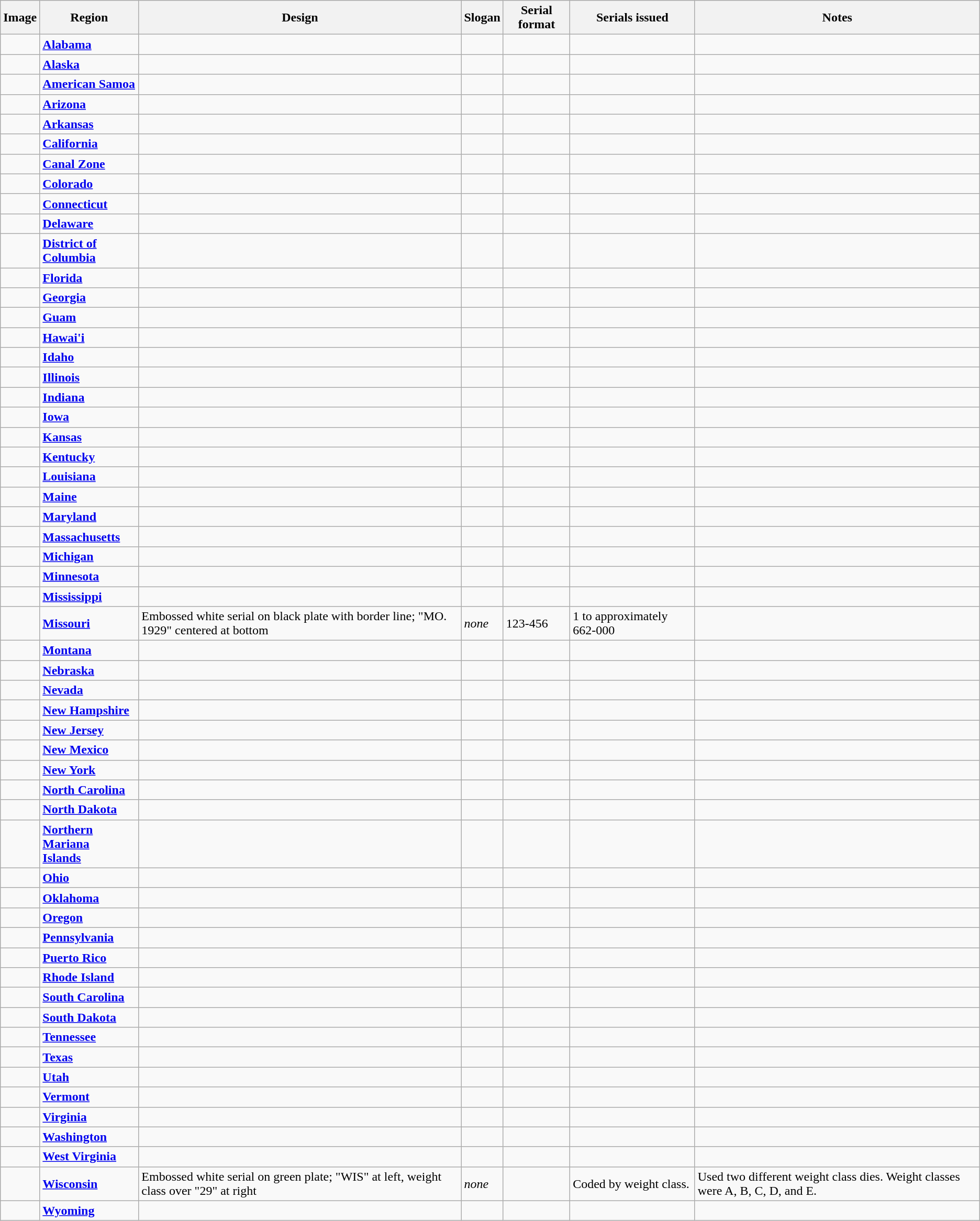<table class="wikitable">
<tr>
<th>Image</th>
<th>Region</th>
<th>Design</th>
<th>Slogan</th>
<th>Serial format</th>
<th>Serials issued</th>
<th>Notes</th>
</tr>
<tr>
<td></td>
<td><strong><a href='#'>Alabama</a></strong></td>
<td></td>
<td></td>
<td></td>
<td></td>
<td></td>
</tr>
<tr>
<td></td>
<td><strong><a href='#'>Alaska</a></strong></td>
<td></td>
<td></td>
<td></td>
<td></td>
<td></td>
</tr>
<tr>
<td></td>
<td><strong><a href='#'>American Samoa</a></strong></td>
<td></td>
<td></td>
<td></td>
<td></td>
<td></td>
</tr>
<tr>
<td></td>
<td><strong><a href='#'>Arizona</a></strong></td>
<td></td>
<td></td>
<td></td>
<td></td>
<td></td>
</tr>
<tr>
<td></td>
<td><strong><a href='#'>Arkansas</a></strong></td>
<td></td>
<td></td>
<td></td>
<td></td>
<td></td>
</tr>
<tr>
<td></td>
<td><strong><a href='#'>California</a></strong></td>
<td></td>
<td></td>
<td></td>
<td></td>
<td></td>
</tr>
<tr>
<td></td>
<td><strong><a href='#'>Canal Zone</a></strong></td>
<td></td>
<td></td>
<td></td>
<td></td>
<td></td>
</tr>
<tr>
<td></td>
<td><strong><a href='#'>Colorado</a></strong></td>
<td></td>
<td></td>
<td></td>
<td></td>
<td></td>
</tr>
<tr>
<td></td>
<td><strong><a href='#'>Connecticut</a></strong></td>
<td></td>
<td></td>
<td></td>
<td></td>
<td></td>
</tr>
<tr>
<td></td>
<td><strong><a href='#'>Delaware</a></strong></td>
<td></td>
<td></td>
<td></td>
<td></td>
<td></td>
</tr>
<tr>
<td></td>
<td><strong><a href='#'>District of<br>Columbia</a></strong></td>
<td></td>
<td></td>
<td></td>
<td></td>
<td></td>
</tr>
<tr>
<td></td>
<td><strong><a href='#'>Florida</a></strong></td>
<td></td>
<td></td>
<td></td>
<td></td>
<td></td>
</tr>
<tr>
<td></td>
<td><strong><a href='#'>Georgia</a></strong></td>
<td></td>
<td></td>
<td></td>
<td></td>
<td></td>
</tr>
<tr>
<td></td>
<td><strong><a href='#'>Guam</a></strong></td>
<td></td>
<td></td>
<td></td>
<td></td>
<td></td>
</tr>
<tr>
<td></td>
<td><strong><a href='#'>Hawai'i</a></strong></td>
<td></td>
<td></td>
<td></td>
<td></td>
<td></td>
</tr>
<tr>
<td></td>
<td><strong><a href='#'>Idaho</a></strong></td>
<td></td>
<td></td>
<td></td>
<td></td>
<td></td>
</tr>
<tr>
<td></td>
<td><strong><a href='#'>Illinois</a></strong></td>
<td></td>
<td></td>
<td></td>
<td></td>
<td></td>
</tr>
<tr>
<td></td>
<td><strong><a href='#'>Indiana</a></strong></td>
<td></td>
<td></td>
<td></td>
<td></td>
<td></td>
</tr>
<tr>
<td></td>
<td><strong><a href='#'>Iowa</a></strong></td>
<td></td>
<td></td>
<td></td>
<td></td>
<td></td>
</tr>
<tr>
<td></td>
<td><strong><a href='#'>Kansas</a></strong></td>
<td></td>
<td></td>
<td></td>
<td></td>
<td></td>
</tr>
<tr>
<td><br></td>
<td><strong><a href='#'>Kentucky</a></strong></td>
<td></td>
<td></td>
<td></td>
<td></td>
<td></td>
</tr>
<tr>
<td></td>
<td><strong><a href='#'>Louisiana</a></strong></td>
<td></td>
<td></td>
<td></td>
<td></td>
<td></td>
</tr>
<tr>
<td></td>
<td><strong><a href='#'>Maine</a></strong></td>
<td></td>
<td></td>
<td></td>
<td></td>
<td></td>
</tr>
<tr>
<td></td>
<td><strong><a href='#'>Maryland</a></strong></td>
<td></td>
<td></td>
<td></td>
<td></td>
<td></td>
</tr>
<tr>
<td></td>
<td><strong><a href='#'>Massachusetts</a></strong></td>
<td></td>
<td></td>
<td></td>
<td></td>
<td></td>
</tr>
<tr>
<td></td>
<td><strong><a href='#'>Michigan</a></strong></td>
<td></td>
<td></td>
<td></td>
<td></td>
<td></td>
</tr>
<tr>
<td></td>
<td><strong><a href='#'>Minnesota</a></strong></td>
<td></td>
<td></td>
<td></td>
<td></td>
<td></td>
</tr>
<tr>
<td></td>
<td><strong><a href='#'>Mississippi</a></strong></td>
<td></td>
<td></td>
<td></td>
<td></td>
<td></td>
</tr>
<tr>
<td></td>
<td><strong><a href='#'>Missouri</a></strong></td>
<td>Embossed white serial on black plate with border line; "MO. 1929" centered at bottom</td>
<td><em>none</em></td>
<td>123-456</td>
<td>1 to approximately 662-000</td>
<td></td>
</tr>
<tr>
<td></td>
<td><strong><a href='#'>Montana</a></strong></td>
<td></td>
<td></td>
<td></td>
<td></td>
<td></td>
</tr>
<tr>
<td></td>
<td><strong><a href='#'>Nebraska</a></strong></td>
<td></td>
<td></td>
<td></td>
<td></td>
<td></td>
</tr>
<tr>
<td></td>
<td><strong><a href='#'>Nevada</a></strong></td>
<td></td>
<td></td>
<td></td>
<td></td>
<td></td>
</tr>
<tr>
<td></td>
<td><strong><a href='#'>New Hampshire</a></strong></td>
<td></td>
<td></td>
<td></td>
<td></td>
<td></td>
</tr>
<tr>
<td></td>
<td><strong><a href='#'>New Jersey</a></strong></td>
<td></td>
<td></td>
<td></td>
<td></td>
<td></td>
</tr>
<tr>
<td></td>
<td><strong><a href='#'>New Mexico</a></strong></td>
<td></td>
<td></td>
<td></td>
<td></td>
<td></td>
</tr>
<tr>
<td></td>
<td><strong><a href='#'>New York</a></strong></td>
<td></td>
<td></td>
<td></td>
<td></td>
<td></td>
</tr>
<tr>
<td></td>
<td><strong><a href='#'>North Carolina</a></strong></td>
<td></td>
<td></td>
<td></td>
<td></td>
<td></td>
</tr>
<tr>
<td></td>
<td><strong><a href='#'>North Dakota</a></strong></td>
<td></td>
<td></td>
<td></td>
<td></td>
<td></td>
</tr>
<tr>
<td></td>
<td><strong><a href='#'>Northern Mariana<br> Islands</a></strong></td>
<td></td>
<td></td>
<td></td>
<td></td>
<td></td>
</tr>
<tr>
<td></td>
<td><strong><a href='#'>Ohio</a></strong></td>
<td></td>
<td></td>
<td></td>
<td></td>
<td></td>
</tr>
<tr>
<td></td>
<td><strong><a href='#'>Oklahoma</a></strong></td>
<td></td>
<td></td>
<td></td>
<td></td>
<td></td>
</tr>
<tr>
<td></td>
<td><strong><a href='#'>Oregon</a></strong></td>
<td></td>
<td></td>
<td></td>
<td></td>
<td></td>
</tr>
<tr>
<td></td>
<td><strong><a href='#'>Pennsylvania</a></strong></td>
<td></td>
<td></td>
<td></td>
<td></td>
<td></td>
</tr>
<tr>
<td></td>
<td><strong><a href='#'>Puerto Rico</a></strong></td>
<td></td>
<td></td>
<td></td>
<td></td>
<td></td>
</tr>
<tr>
<td></td>
<td><strong><a href='#'>Rhode Island</a></strong></td>
<td></td>
<td></td>
<td></td>
<td></td>
<td></td>
</tr>
<tr>
<td></td>
<td><strong><a href='#'>South Carolina</a></strong></td>
<td></td>
<td></td>
<td></td>
<td></td>
<td></td>
</tr>
<tr>
<td></td>
<td><strong><a href='#'>South Dakota</a></strong></td>
<td></td>
<td></td>
<td></td>
<td></td>
<td></td>
</tr>
<tr>
<td></td>
<td><strong><a href='#'>Tennessee</a></strong></td>
<td></td>
<td></td>
<td></td>
<td></td>
<td></td>
</tr>
<tr>
<td></td>
<td><strong><a href='#'>Texas</a></strong></td>
<td></td>
<td></td>
<td></td>
<td></td>
<td></td>
</tr>
<tr>
<td></td>
<td><strong><a href='#'>Utah</a></strong></td>
<td></td>
<td></td>
<td></td>
<td></td>
<td></td>
</tr>
<tr>
<td></td>
<td><strong><a href='#'>Vermont</a></strong></td>
<td></td>
<td></td>
<td></td>
<td></td>
<td></td>
</tr>
<tr>
<td></td>
<td><strong><a href='#'>Virginia</a></strong></td>
<td></td>
<td></td>
<td></td>
<td></td>
<td></td>
</tr>
<tr>
<td></td>
<td><strong><a href='#'>Washington</a></strong></td>
<td></td>
<td></td>
<td></td>
<td></td>
<td></td>
</tr>
<tr>
<td></td>
<td><strong><a href='#'>West Virginia</a></strong></td>
<td></td>
<td></td>
<td></td>
<td></td>
<td></td>
</tr>
<tr>
<td></td>
<td><strong><a href='#'>Wisconsin</a></strong></td>
<td>Embossed white serial on green plate; "WIS" at left, weight class over "29" at right</td>
<td><em>none</em></td>
<td></td>
<td>Coded by weight class.</td>
<td>Used two different weight class dies. Weight classes were A, B, C, D, and E.</td>
</tr>
<tr>
<td></td>
<td><strong><a href='#'>Wyoming</a></strong></td>
<td></td>
<td></td>
<td></td>
<td></td>
<td></td>
</tr>
</table>
